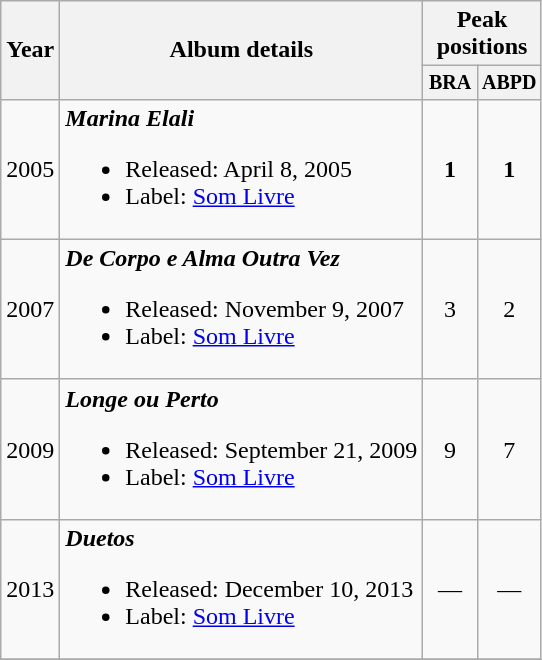<table class="wikitable" style="text-align:center;">
<tr>
<th rowspan="2">Year</th>
<th rowspan="2">Album details</th>
<th colspan="2">Peak positions</th>
</tr>
<tr style="font-size:smaller;">
<th width="30">BRA</th>
<th width="30">ABPD</th>
</tr>
<tr>
<td>2005</td>
<td align="left"><strong><em>Marina Elali</em></strong><br><ul><li>Released: April 8, 2005</li><li>Label: <a href='#'>Som Livre</a></li></ul></td>
<td><strong>1</strong></td>
<td><strong>1</strong></td>
</tr>
<tr>
<td>2007</td>
<td align="left"><strong><em>De Corpo e Alma Outra Vez</em></strong><br><ul><li>Released: November 9, 2007</li><li>Label: <a href='#'>Som Livre</a></li></ul></td>
<td>3</td>
<td>2</td>
</tr>
<tr>
<td>2009</td>
<td align="left"><strong><em>Longe ou Perto</em></strong><br><ul><li>Released: September 21, 2009</li><li>Label: <a href='#'>Som Livre</a></li></ul></td>
<td>9</td>
<td>7</td>
</tr>
<tr>
<td>2013</td>
<td align="left"><strong><em>Duetos</em></strong><br><ul><li>Released: December 10, 2013</li><li>Label: <a href='#'>Som Livre</a></li></ul></td>
<td>—</td>
<td>—</td>
</tr>
<tr>
</tr>
</table>
